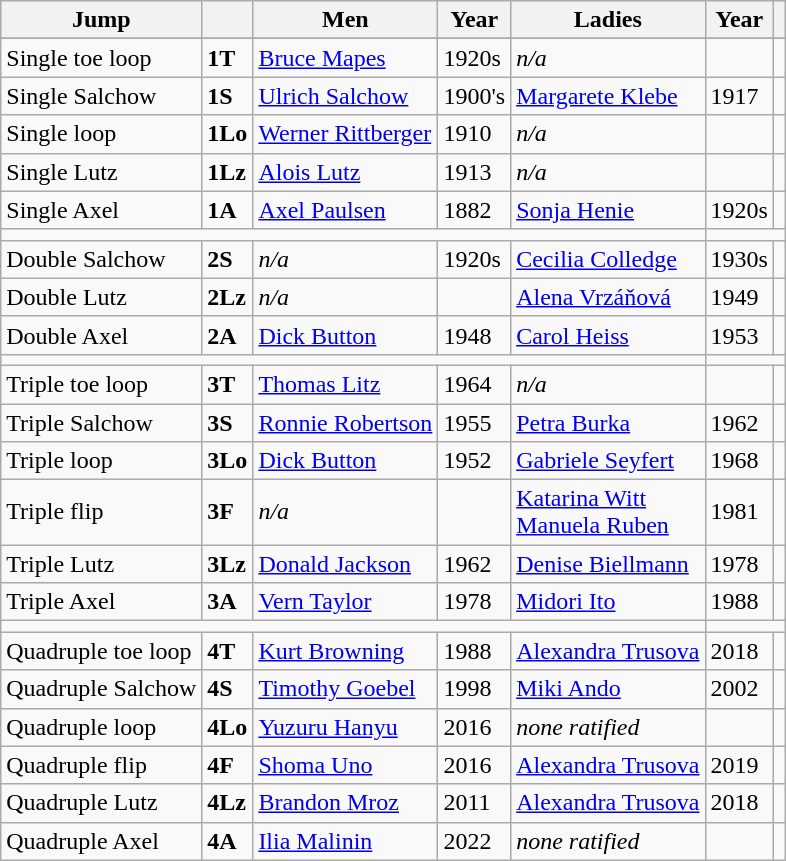<table class="wikitable">
<tr>
<th>Jump</th>
<th></th>
<th>Men</th>
<th>Year</th>
<th>Ladies</th>
<th>Year</th>
<th></th>
</tr>
<tr>
</tr>
<tr>
<td>Single toe loop</td>
<td><strong>1T</strong></td>
<td> <a href='#'>Bruce Mapes</a></td>
<td>1920s</td>
<td><em>n/a</em></td>
<td></td>
<td></td>
</tr>
<tr>
<td>Single Salchow</td>
<td><strong>1S</strong></td>
<td> <a href='#'>Ulrich Salchow</a></td>
<td>1900's</td>
<td> <a href='#'>Margarete Klebe</a></td>
<td>1917</td>
<td></td>
</tr>
<tr>
<td>Single loop</td>
<td><strong>1Lo</strong></td>
<td> <a href='#'>Werner Rittberger</a></td>
<td>1910</td>
<td><em>n/a</em></td>
<td></td>
<td> </td>
</tr>
<tr>
<td>Single Lutz</td>
<td><strong>1Lz</strong></td>
<td> <a href='#'>Alois Lutz</a></td>
<td>1913</td>
<td><em>n/a</em></td>
<td></td>
<td></td>
</tr>
<tr>
<td>Single Axel</td>
<td><strong>1A</strong></td>
<td> <a href='#'>Axel Paulsen</a></td>
<td>1882</td>
<td> <a href='#'>Sonja Henie</a></td>
<td>1920s</td>
<td></td>
</tr>
<tr>
<td colspan="5"></td>
</tr>
<tr>
<td>Double Salchow</td>
<td><strong>2S</strong></td>
<td><em>n/a</em></td>
<td>1920s</td>
<td> <a href='#'>Cecilia Colledge</a></td>
<td>1930s</td>
<td></td>
</tr>
<tr>
<td>Double Lutz</td>
<td><strong>2Lz</strong></td>
<td><em>n/a</em></td>
<td></td>
<td> <a href='#'>Alena Vrzáňová</a></td>
<td>1949</td>
<td></td>
</tr>
<tr>
<td>Double Axel</td>
<td><strong>2A</strong></td>
<td> <a href='#'>Dick Button</a></td>
<td>1948</td>
<td> <a href='#'>Carol Heiss</a></td>
<td>1953</td>
<td></td>
</tr>
<tr>
<td colspan="5"></td>
</tr>
<tr>
<td>Triple toe loop</td>
<td><strong>3T</strong></td>
<td> <a href='#'>Thomas Litz</a></td>
<td>1964</td>
<td><em>n/a</em></td>
<td></td>
<td></td>
</tr>
<tr>
<td>Triple Salchow</td>
<td><strong>3S</strong></td>
<td> <a href='#'>Ronnie Robertson</a></td>
<td>1955</td>
<td> <a href='#'>Petra Burka</a></td>
<td>1962</td>
<td></td>
</tr>
<tr>
<td>Triple loop</td>
<td><strong>3Lo</strong></td>
<td> <a href='#'>Dick Button</a></td>
<td>1952</td>
<td> <a href='#'>Gabriele Seyfert</a></td>
<td>1968</td>
<td></td>
</tr>
<tr>
<td>Triple flip</td>
<td><strong>3F</strong></td>
<td><em>n/a</em></td>
<td></td>
<td> <a href='#'>Katarina Witt</a> <br> <a href='#'>Manuela Ruben</a></td>
<td>1981</td>
<td></td>
</tr>
<tr>
<td>Triple Lutz</td>
<td><strong>3Lz</strong></td>
<td> <a href='#'>Donald Jackson</a></td>
<td>1962</td>
<td> <a href='#'>Denise Biellmann</a></td>
<td>1978</td>
<td></td>
</tr>
<tr>
<td>Triple Axel</td>
<td><strong>3A</strong></td>
<td> <a href='#'>Vern Taylor</a></td>
<td>1978</td>
<td> <a href='#'>Midori Ito</a></td>
<td>1988</td>
<td></td>
</tr>
<tr>
<td colspan="5"></td>
</tr>
<tr>
<td>Quadruple toe loop</td>
<td><strong>4T</strong></td>
<td> <a href='#'>Kurt Browning</a></td>
<td>1988</td>
<td> <a href='#'>Alexandra Trusova</a></td>
<td>2018</td>
<td></td>
</tr>
<tr>
<td>Quadruple Salchow</td>
<td><strong>4S</strong></td>
<td> <a href='#'>Timothy Goebel</a></td>
<td>1998</td>
<td> <a href='#'>Miki Ando</a></td>
<td>2002</td>
<td></td>
</tr>
<tr>
<td>Quadruple loop</td>
<td><strong>4Lo</strong></td>
<td> <a href='#'>Yuzuru Hanyu</a></td>
<td>2016</td>
<td><em>none ratified</em></td>
<td></td>
<td></td>
</tr>
<tr>
<td>Quadruple flip</td>
<td><strong>4F</strong></td>
<td> <a href='#'>Shoma Uno</a></td>
<td>2016</td>
<td> <a href='#'>Alexandra Trusova</a></td>
<td>2019</td>
<td></td>
</tr>
<tr>
<td>Quadruple Lutz</td>
<td><strong>4Lz</strong></td>
<td> <a href='#'>Brandon Mroz</a></td>
<td>2011</td>
<td> <a href='#'>Alexandra Trusova</a></td>
<td>2018</td>
<td></td>
</tr>
<tr>
<td>Quadruple Axel</td>
<td><strong>4A</strong></td>
<td> <a href='#'>Ilia Malinin</a></td>
<td>2022</td>
<td><em>none ratified</em></td>
<td></td>
<td></td>
</tr>
</table>
